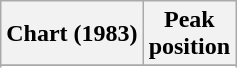<table class="wikitable sortable plainrowheaders">
<tr>
<th>Chart (1983)</th>
<th>Peak<br>position</th>
</tr>
<tr>
</tr>
<tr>
</tr>
<tr>
</tr>
<tr>
</tr>
<tr>
</tr>
<tr>
</tr>
<tr>
</tr>
</table>
